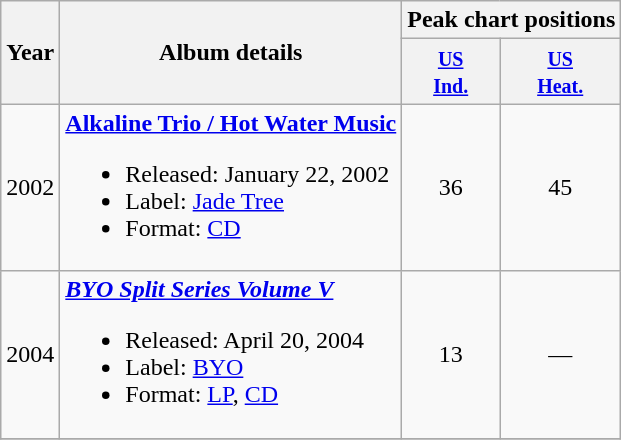<table class ="wikitable">
<tr>
<th scope="col" rowspan="2">Year</th>
<th scope="col" rowspan="2">Album details</th>
<th scope="col" colspan="2">Peak chart positions</th>
</tr>
<tr>
<th scope="col"><small><a href='#'>US<br>Ind.</a></small><br></th>
<th scope="col"><small><a href='#'>US<br>Heat.</a></small><br></th>
</tr>
<tr>
<td>2002</td>
<td><strong><a href='#'>Alkaline Trio / Hot Water Music</a></strong><br><ul><li>Released: January 22, 2002</li><li>Label: <a href='#'>Jade Tree</a></li><li>Format: <a href='#'>CD</a></li></ul></td>
<td align="center"> 36</td>
<td align="center"> 45</td>
</tr>
<tr>
<td>2004</td>
<td><strong><em><a href='#'>BYO Split Series Volume V</a></em></strong><br><ul><li>Released: April 20, 2004</li><li>Label: <a href='#'>BYO</a></li><li>Format: <a href='#'>LP</a>, <a href='#'>CD</a></li></ul></td>
<td align="center"> 13</td>
<td align="center"> —</td>
</tr>
<tr>
</tr>
</table>
